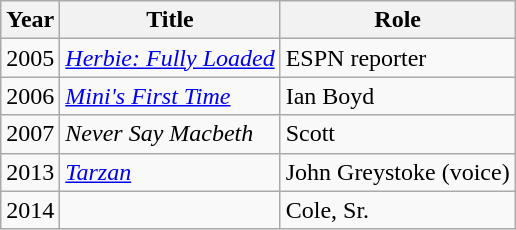<table class="wikitable sortable">
<tr>
<th>Year</th>
<th>Title</th>
<th>Role</th>
</tr>
<tr>
<td>2005</td>
<td><em><a href='#'>Herbie: Fully Loaded</a></em></td>
<td>ESPN reporter</td>
</tr>
<tr>
<td>2006</td>
<td><em><a href='#'>Mini's First Time</a></em></td>
<td>Ian Boyd</td>
</tr>
<tr>
<td>2007</td>
<td><em>Never Say Macbeth</em></td>
<td>Scott</td>
</tr>
<tr>
<td>2013</td>
<td><em><a href='#'>Tarzan</a></em></td>
<td>John Greystoke (voice)</td>
</tr>
<tr>
<td>2014</td>
<td><em></em></td>
<td>Cole, Sr.</td>
</tr>
</table>
